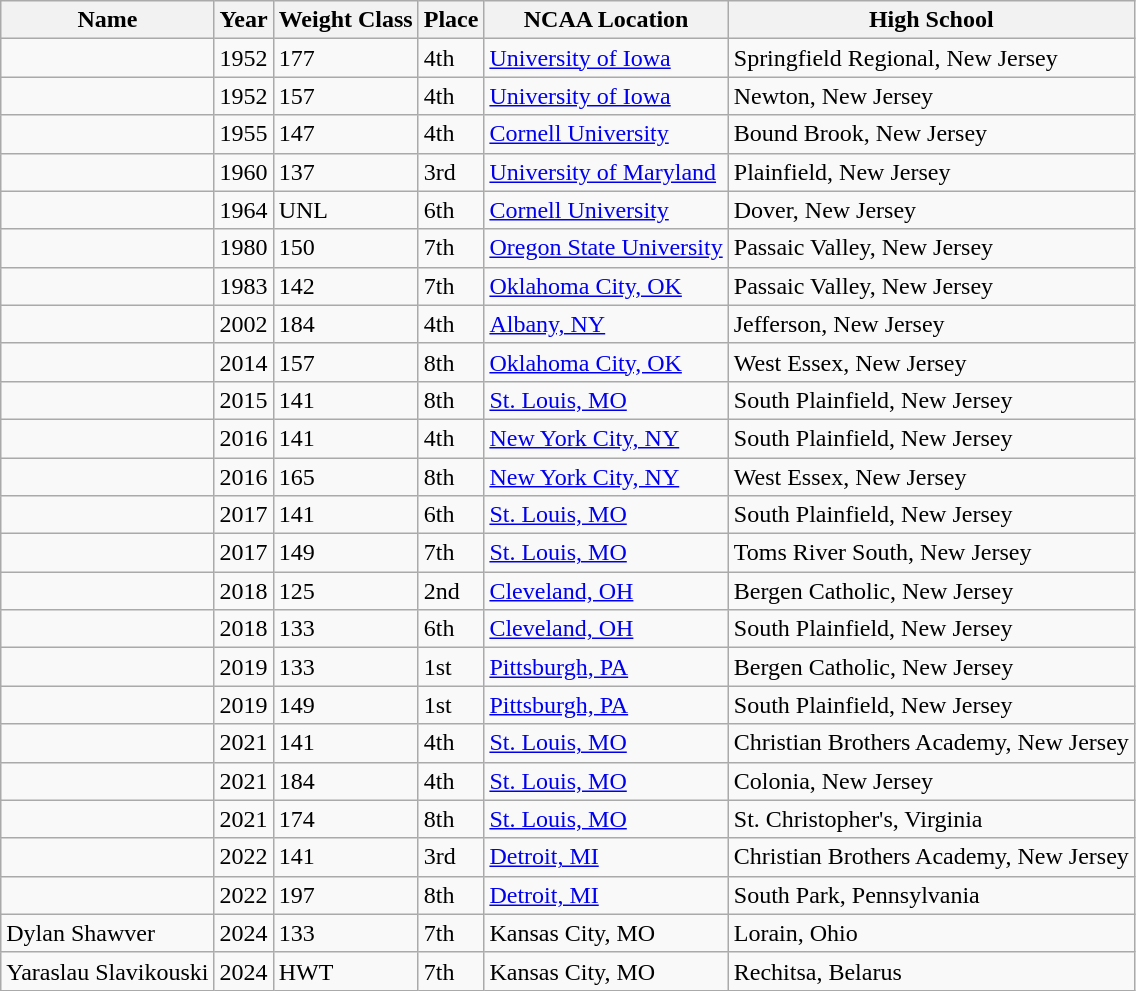<table class="wikitable sortable">
<tr>
<th>Name</th>
<th>Year</th>
<th>Weight Class</th>
<th>Place</th>
<th>NCAA Location</th>
<th>High School</th>
</tr>
<tr>
<td></td>
<td>1952</td>
<td>177</td>
<td>4th</td>
<td><a href='#'>University of Iowa</a></td>
<td>Springfield Regional, New Jersey</td>
</tr>
<tr>
<td></td>
<td>1952</td>
<td>157</td>
<td>4th</td>
<td><a href='#'>University of Iowa</a></td>
<td>Newton, New Jersey</td>
</tr>
<tr>
<td></td>
<td>1955</td>
<td>147</td>
<td>4th</td>
<td><a href='#'>Cornell University</a></td>
<td>Bound Brook, New Jersey</td>
</tr>
<tr>
<td></td>
<td>1960</td>
<td>137</td>
<td>3rd</td>
<td><a href='#'>University of Maryland</a></td>
<td>Plainfield, New Jersey</td>
</tr>
<tr>
<td></td>
<td>1964</td>
<td>UNL</td>
<td>6th</td>
<td><a href='#'>Cornell University</a></td>
<td>Dover, New Jersey</td>
</tr>
<tr>
<td></td>
<td>1980</td>
<td>150</td>
<td>7th</td>
<td><a href='#'>Oregon State University</a></td>
<td>Passaic Valley, New Jersey</td>
</tr>
<tr>
<td></td>
<td>1983</td>
<td>142</td>
<td>7th</td>
<td><a href='#'>Oklahoma City, OK</a></td>
<td>Passaic Valley, New Jersey</td>
</tr>
<tr>
<td></td>
<td>2002</td>
<td>184</td>
<td>4th</td>
<td><a href='#'>Albany, NY</a></td>
<td>Jefferson, New Jersey</td>
</tr>
<tr>
<td></td>
<td>2014</td>
<td>157</td>
<td>8th</td>
<td><a href='#'>Oklahoma City, OK</a></td>
<td>West Essex, New Jersey</td>
</tr>
<tr>
<td></td>
<td>2015</td>
<td>141</td>
<td>8th</td>
<td><a href='#'>St. Louis, MO</a></td>
<td>South Plainfield, New Jersey</td>
</tr>
<tr>
<td></td>
<td>2016</td>
<td>141</td>
<td>4th</td>
<td><a href='#'>New York City, NY</a></td>
<td>South Plainfield, New Jersey</td>
</tr>
<tr>
<td></td>
<td>2016</td>
<td>165</td>
<td>8th</td>
<td><a href='#'>New York City, NY</a></td>
<td>West Essex, New Jersey</td>
</tr>
<tr>
<td></td>
<td>2017</td>
<td>141</td>
<td>6th</td>
<td><a href='#'>St. Louis, MO</a></td>
<td>South Plainfield, New Jersey</td>
</tr>
<tr>
<td></td>
<td>2017</td>
<td>149</td>
<td>7th</td>
<td><a href='#'>St. Louis, MO</a></td>
<td>Toms River South, New Jersey</td>
</tr>
<tr>
<td></td>
<td>2018</td>
<td>125</td>
<td>2nd</td>
<td><a href='#'>Cleveland, OH</a></td>
<td>Bergen Catholic, New Jersey</td>
</tr>
<tr>
<td></td>
<td>2018</td>
<td>133</td>
<td>6th</td>
<td><a href='#'>Cleveland, OH</a></td>
<td>South Plainfield, New Jersey</td>
</tr>
<tr>
<td></td>
<td>2019</td>
<td>133</td>
<td>1st</td>
<td><a href='#'>Pittsburgh, PA</a></td>
<td>Bergen Catholic, New Jersey</td>
</tr>
<tr>
<td></td>
<td>2019</td>
<td>149</td>
<td>1st</td>
<td><a href='#'>Pittsburgh, PA</a></td>
<td>South Plainfield, New Jersey</td>
</tr>
<tr>
<td></td>
<td>2021</td>
<td>141</td>
<td>4th</td>
<td><a href='#'>St. Louis, MO</a></td>
<td>Christian Brothers Academy, New Jersey</td>
</tr>
<tr>
<td></td>
<td>2021</td>
<td>184</td>
<td>4th</td>
<td><a href='#'>St. Louis, MO</a></td>
<td>Colonia, New Jersey</td>
</tr>
<tr>
<td></td>
<td>2021</td>
<td>174</td>
<td>8th</td>
<td><a href='#'>St. Louis, MO</a></td>
<td>St. Christopher's, Virginia</td>
</tr>
<tr>
<td></td>
<td>2022</td>
<td>141</td>
<td>3rd</td>
<td><a href='#'>Detroit, MI</a></td>
<td>Christian Brothers Academy, New Jersey</td>
</tr>
<tr>
<td></td>
<td>2022</td>
<td>197</td>
<td>8th</td>
<td><a href='#'>Detroit, MI</a></td>
<td>South Park, Pennsylvania</td>
</tr>
<tr>
<td>Dylan Shawver</td>
<td>2024</td>
<td>133</td>
<td>7th</td>
<td>Kansas City, MO</td>
<td>Lorain, Ohio</td>
</tr>
<tr>
<td>Yaraslau Slavikouski</td>
<td>2024</td>
<td>HWT</td>
<td>7th</td>
<td>Kansas City, MO</td>
<td>Rechitsa, Belarus</td>
</tr>
</table>
